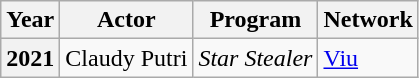<table class="wikitable plainrowheaders">
<tr>
<th>Year</th>
<th>Actor</th>
<th>Program</th>
<th>Network</th>
</tr>
<tr>
<th scope="row">2021</th>
<td>Claudy Putri</td>
<td><em>Star Stealer</em></td>
<td><a href='#'>Viu</a></td>
</tr>
</table>
